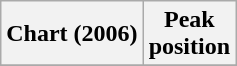<table class="wikitable sortable plainrowheaders" style="text-align:center">
<tr>
<th scope="col">Chart (2006)</th>
<th scope="col">Peak<br>position</th>
</tr>
<tr>
</tr>
</table>
